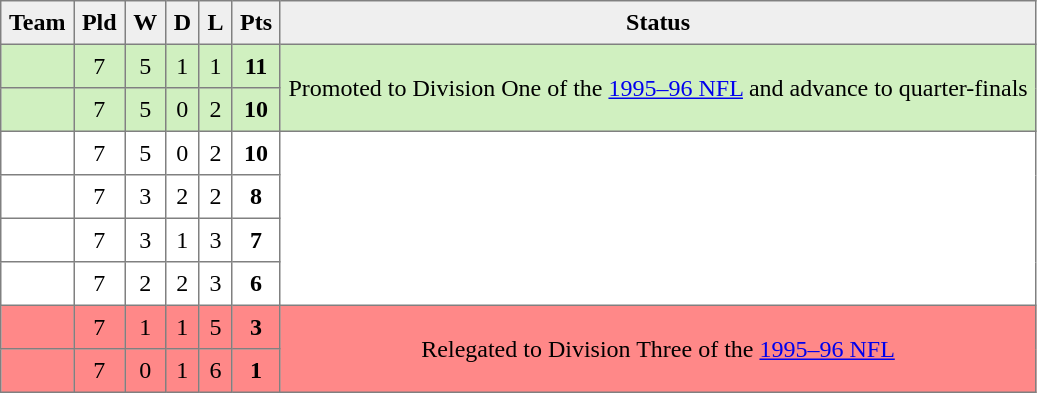<table style=border-collapse:collapse border=1 cellspacing=0 cellpadding=5>
<tr align=center bgcolor=#efefef>
<th>Team</th>
<th>Pld</th>
<th>W</th>
<th>D</th>
<th>L</th>
<th>Pts</th>
<th>Status</th>
</tr>
<tr align=center style="background:#D0F0C0;">
<td style="text-align:left;"> </td>
<td>7</td>
<td>5</td>
<td>1</td>
<td>1</td>
<td><strong>11</strong></td>
<td rowspan=2>Promoted to Division One of the <a href='#'>1995–96 NFL</a> and advance to quarter-finals</td>
</tr>
<tr align=center style="background:#D0F0C0;">
<td style="text-align:left;"> </td>
<td>7</td>
<td>5</td>
<td>0</td>
<td>2</td>
<td><strong>10</strong></td>
</tr>
<tr align=center style="background:#FFFFFF;">
<td style="text-align:left;"> </td>
<td>7</td>
<td>5</td>
<td>0</td>
<td>2</td>
<td><strong>10</strong></td>
<td rowspan=4></td>
</tr>
<tr align=center style="background:#FFFFFF;">
<td style="text-align:left;"> </td>
<td>7</td>
<td>3</td>
<td>2</td>
<td>2</td>
<td><strong>8</strong></td>
</tr>
<tr align=center style="background:#FFFFFF;">
<td style="text-align:left;"> </td>
<td>7</td>
<td>3</td>
<td>1</td>
<td>3</td>
<td><strong>7</strong></td>
</tr>
<tr align=center style="background:#FFFFFF;">
<td style="text-align:left;"> </td>
<td>7</td>
<td>2</td>
<td>2</td>
<td>3</td>
<td><strong>6</strong></td>
</tr>
<tr align=center style="background:#FF8888;">
<td style="text-align:left;"> </td>
<td>7</td>
<td>1</td>
<td>1</td>
<td>5</td>
<td><strong>3</strong></td>
<td rowspan=2>Relegated to Division Three of the <a href='#'>1995–96 NFL</a></td>
</tr>
<tr align=center style="background:#FF8888;">
<td style="text-align:left;"> </td>
<td>7</td>
<td>0</td>
<td>1</td>
<td>6</td>
<td><strong>1</strong></td>
</tr>
</table>
